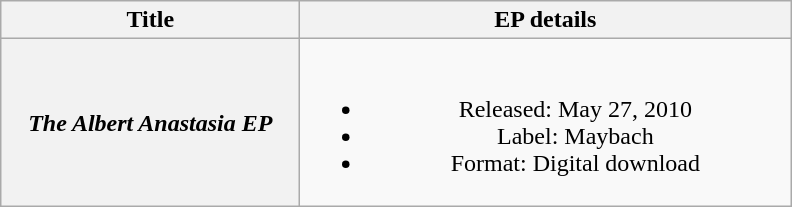<table class="wikitable plainrowheaders" style="text-align:center;">
<tr>
<th scope="col" style="width:12em;">Title</th>
<th scope="col" style="width:20em;">EP details</th>
</tr>
<tr>
<th scope="row"><em>The Albert Anastasia EP</em></th>
<td><br><ul><li>Released: May 27, 2010</li><li>Label: Maybach</li><li>Format: Digital download</li></ul></td>
</tr>
</table>
